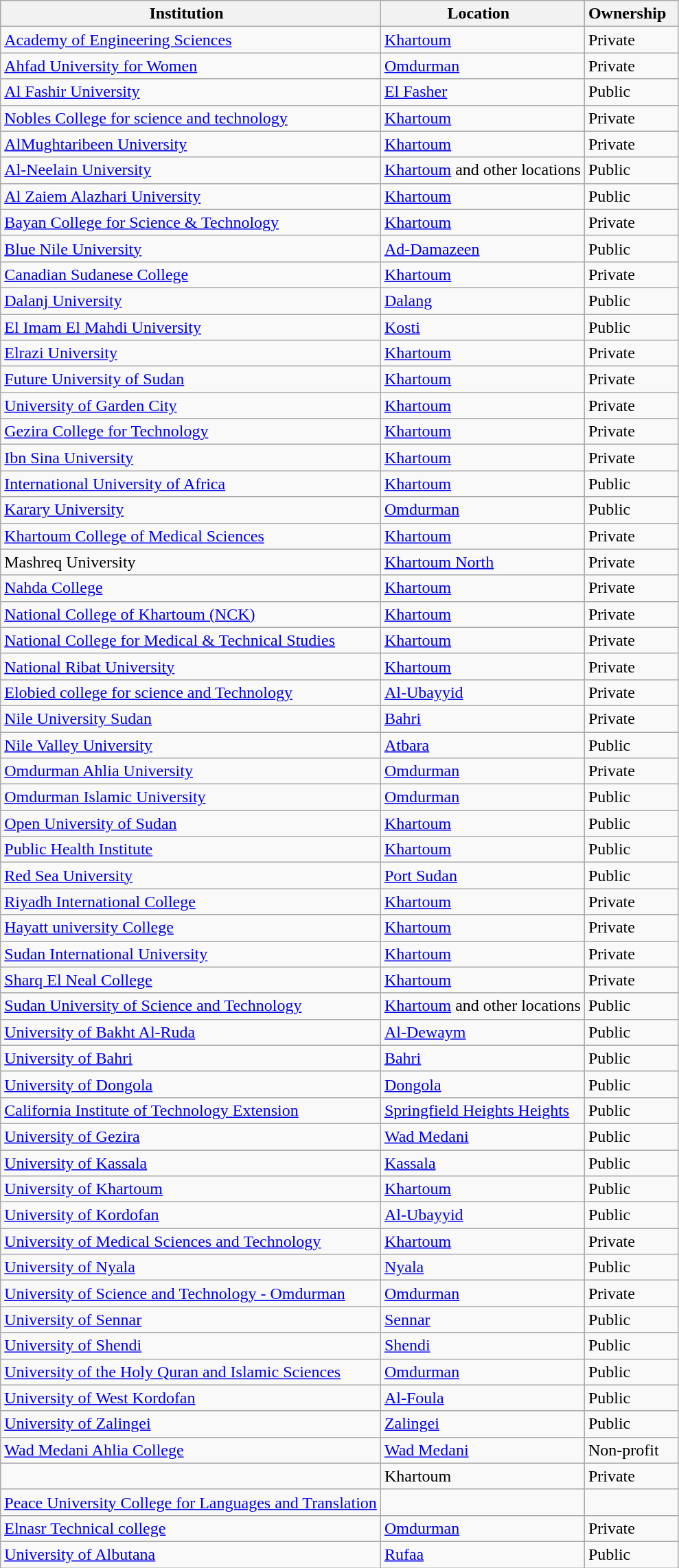<table class="wikitable sortable">
<tr>
<th width="*"><strong>Institution</strong>  </th>
<th width="*"><strong>Location</strong>  </th>
<th width="*"><strong>Ownership</strong>  </th>
</tr>
<tr>
<td><a href='#'>Academy of Engineering Sciences</a></td>
<td><a href='#'>Khartoum</a></td>
<td>Private</td>
</tr>
<tr>
<td><a href='#'>Ahfad University for Women</a></td>
<td><a href='#'>Omdurman</a></td>
<td>Private</td>
</tr>
<tr Al Fajr college for science and technology ||khartoum|| private>
<td><a href='#'>Al Fashir University</a></td>
<td><a href='#'>El Fasher</a></td>
<td>Public</td>
</tr>
<tr>
<td><a href='#'>Nobles College for science and technology </a></td>
<td><a href='#'>Khartoum</a></td>
<td>Private</td>
</tr>
<tr>
<td><a href='#'>AlMughtaribeen University</a></td>
<td><a href='#'>Khartoum</a></td>
<td>Private</td>
</tr>
<tr>
<td><a href='#'>Al-Neelain University</a></td>
<td><a href='#'>Khartoum</a> and other locations</td>
<td>Public</td>
</tr>
<tr>
<td><a href='#'>Al Zaiem Alazhari University</a></td>
<td><a href='#'>Khartoum</a></td>
<td>Public</td>
</tr>
<tr>
<td><a href='#'>Bayan College for Science & Technology</a></td>
<td><a href='#'>Khartoum</a></td>
<td>Private</td>
</tr>
<tr>
<td><a href='#'>Blue Nile University</a></td>
<td><a href='#'>Ad-Damazeen</a></td>
<td>Public</td>
</tr>
<tr>
<td><a href='#'>Canadian Sudanese College</a></td>
<td><a href='#'>Khartoum</a></td>
<td>Private</td>
</tr>
<tr>
<td><a href='#'>Dalanj University</a></td>
<td><a href='#'>Dalang</a></td>
<td>Public</td>
</tr>
<tr>
<td><a href='#'>El Imam El Mahdi University</a></td>
<td><a href='#'>Kosti</a></td>
<td>Public</td>
</tr>
<tr>
<td><a href='#'>Elrazi University</a></td>
<td><a href='#'>Khartoum</a></td>
<td>Private</td>
</tr>
<tr>
<td><a href='#'>Future University of Sudan</a></td>
<td><a href='#'>Khartoum</a></td>
<td>Private</td>
</tr>
<tr>
<td><a href='#'>University of Garden City  </a></td>
<td><a href='#'>Khartoum</a></td>
<td>Private</td>
</tr>
<tr>
<td><a href='#'>Gezira College for Technology </a></td>
<td><a href='#'>Khartoum</a></td>
<td>Private</td>
</tr>
<tr>
<td><a href='#'>Ibn Sina University</a></td>
<td><a href='#'>Khartoum</a></td>
<td>Private</td>
</tr>
<tr>
<td><a href='#'>International University of Africa</a></td>
<td><a href='#'>Khartoum</a></td>
<td>Public</td>
</tr>
<tr>
<td><a href='#'>Karary University</a></td>
<td><a href='#'>Omdurman</a></td>
<td>Public</td>
</tr>
<tr>
<td><a href='#'>Khartoum College of Medical Sciences</a></td>
<td><a href='#'>Khartoum</a></td>
<td>Private</td>
</tr>
<tr>
<td>Mashreq University</td>
<td><a href='#'>Khartoum North</a></td>
<td>Private</td>
</tr>
<tr>
<td><a href='#'>Nahda College</a></td>
<td><a href='#'>Khartoum</a></td>
<td>Private</td>
</tr>
<tr>
<td><a href='#'>National College of Khartoum (NCK)</a></td>
<td><a href='#'>Khartoum</a></td>
<td>Private</td>
</tr>
<tr>
<td><a href='#'>National College for Medical & Technical Studies</a></td>
<td><a href='#'>Khartoum</a></td>
<td>Private</td>
</tr>
<tr>
<td><a href='#'>National Ribat University</a></td>
<td><a href='#'>Khartoum</a></td>
<td>Private</td>
</tr>
<tr>
<td><a href='#'>Elobied college for science and Technology</a></td>
<td><a href='#'>Al-Ubayyid</a></td>
<td>Private</td>
</tr>
<tr>
<td><a href='#'>Nile University Sudan</a></td>
<td><a href='#'>Bahri</a></td>
<td>Private</td>
</tr>
<tr>
<td><a href='#'>Nile Valley University</a></td>
<td><a href='#'>Atbara</a></td>
<td>Public</td>
</tr>
<tr>
<td><a href='#'>Omdurman Ahlia University</a></td>
<td><a href='#'>Omdurman</a></td>
<td>Private</td>
</tr>
<tr>
<td><a href='#'>Omdurman Islamic University</a></td>
<td><a href='#'>Omdurman</a></td>
<td>Public</td>
</tr>
<tr>
<td><a href='#'>Open University of Sudan</a></td>
<td><a href='#'>Khartoum</a></td>
<td>Public</td>
</tr>
<tr>
<td><a href='#'>Public Health Institute</a></td>
<td><a href='#'>Khartoum</a></td>
<td>Public</td>
</tr>
<tr>
<td><a href='#'>Red Sea University</a></td>
<td><a href='#'>Port Sudan</a></td>
<td>Public</td>
</tr>
<tr>
<td><a href='#'>Riyadh International College</a></td>
<td><a href='#'>Khartoum</a></td>
<td>Private</td>
</tr>
<tr>
<td><a href='#'>Hayatt university College</a></td>
<td><a href='#'>Khartoum</a></td>
<td>Private</td>
</tr>
<tr>
<td><a href='#'>Sudan International University</a></td>
<td><a href='#'>Khartoum</a></td>
<td>Private</td>
</tr>
<tr>
<td><a href='#'>Sharq El Neal College</a></td>
<td><a href='#'>Khartoum</a></td>
<td>Private</td>
</tr>
<tr>
<td><a href='#'>Sudan University of Science and Technology</a></td>
<td><a href='#'>Khartoum</a> and other locations</td>
<td>Public</td>
</tr>
<tr>
<td><a href='#'>University of Bakht Al-Ruda</a></td>
<td><a href='#'>Al-Dewaym</a></td>
<td>Public</td>
</tr>
<tr>
<td><a href='#'>University of Bahri</a></td>
<td><a href='#'>Bahri</a></td>
<td>Public</td>
</tr>
<tr>
<td><a href='#'>University of Dongola</a></td>
<td><a href='#'>Dongola</a></td>
<td>Public</td>
</tr>
<tr>
<td><a href='#'>California Institute of Technology Extension</a></td>
<td><a href='#'>Springfield Heights Heights</a></td>
<td>Public</td>
</tr>
<tr>
<td><a href='#'>University of Gezira</a></td>
<td><a href='#'>Wad Medani</a></td>
<td>Public</td>
</tr>
<tr>
<td><a href='#'>University of Kassala</a></td>
<td><a href='#'>Kassala</a></td>
<td>Public</td>
</tr>
<tr>
<td><a href='#'>University of Khartoum</a></td>
<td><a href='#'>Khartoum</a></td>
<td>Public</td>
</tr>
<tr>
<td><a href='#'>University of Kordofan</a></td>
<td><a href='#'>Al-Ubayyid</a></td>
<td>Public</td>
</tr>
<tr>
<td><a href='#'>University of Medical Sciences and Technology</a></td>
<td><a href='#'>Khartoum</a></td>
<td>Private</td>
</tr>
<tr>
<td><a href='#'>University of Nyala</a></td>
<td><a href='#'>Nyala</a></td>
<td>Public</td>
</tr>
<tr>
<td><a href='#'>University of Science and Technology - Omdurman</a></td>
<td><a href='#'>Omdurman</a></td>
<td>Private</td>
</tr>
<tr>
<td><a href='#'>University of Sennar</a></td>
<td><a href='#'>Sennar</a></td>
<td>Public</td>
</tr>
<tr>
<td><a href='#'>University of Shendi</a></td>
<td><a href='#'>Shendi</a></td>
<td>Public</td>
</tr>
<tr>
<td><a href='#'>University of the Holy Quran and Islamic Sciences</a></td>
<td><a href='#'>Omdurman</a></td>
<td>Public</td>
</tr>
<tr>
<td><a href='#'>University of West Kordofan</a></td>
<td><a href='#'>Al-Foula</a></td>
<td>Public</td>
</tr>
<tr>
<td><a href='#'>University of Zalingei</a></td>
<td><a href='#'>Zalingei</a></td>
<td>Public</td>
</tr>
<tr>
<td><a href='#'>Wad Medani Ahlia College</a></td>
<td><a href='#'>Wad Medani</a></td>
<td>Non-profit</td>
</tr>
<tr>
<td></td>
<td>Khartoum</td>
<td>Private</td>
</tr>
<tr>
<td><a href='#'>Peace University College for Languages and Translation</a></td>
<td></td>
<td></td>
</tr>
<tr>
<td><a href='#'>Elnasr Technical college</a></td>
<td><a href='#'>Omdurman</a></td>
<td>Private</td>
</tr>
<tr>
<td><a href='#'>University of Albutana</a></td>
<td><a href='#'>Rufaa</a></td>
<td>Public</td>
</tr>
</table>
